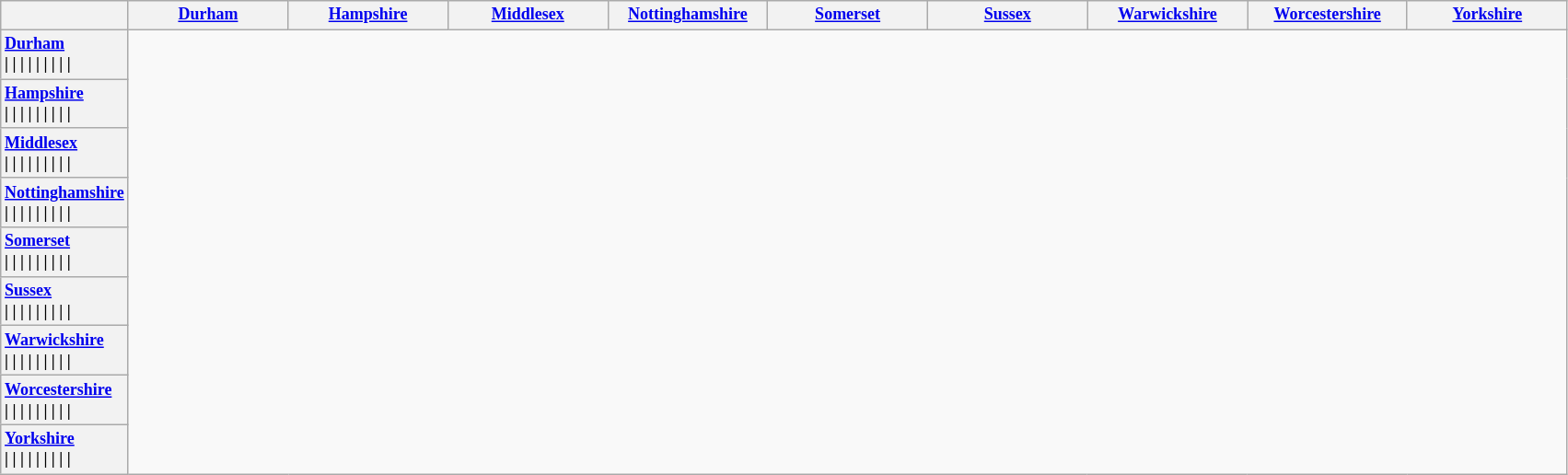<table class="wikitable" style="font-size: 75%; text-align:left;">
<tr>
<th style="width:50px; text-align:center;"></th>
<th width=110><a href='#'>Durham</a></th>
<th width=110><a href='#'>Hampshire</a></th>
<th width=110><a href='#'>Middlesex</a></th>
<th width=110><a href='#'>Nottinghamshire</a></th>
<th width=110><a href='#'>Somerset</a></th>
<th width=110><a href='#'>Sussex</a></th>
<th width=110><a href='#'>Warwickshire</a></th>
<th width=110><a href='#'>Worcestershire</a></th>
<th width=110><a href='#'>Yorkshire</a></th>
</tr>
<tr>
<th style="text-align:left; border-left:none"><a href='#'>Durham</a><br> | 
 | 
 | 
 | 
 | 
 | 
 | 
 | 
 | </th>
</tr>
<tr>
<th style="text-align:left; border-left:none"><a href='#'>Hampshire</a><br> | 
 | 
 | 
 | 
 | 
 | 
 | 
 | 
 | </th>
</tr>
<tr>
<th style="text-align:left; border-left:none"><a href='#'>Middlesex</a><br> | 
 | 
 | 
 | 
 | 
 | 
 | 
 | 
 | </th>
</tr>
<tr>
<th style="text-align:left; border-left:none"><a href='#'>Nottinghamshire</a><br> | 
 | 
 | 
 | 
 | 
 | 
 | 
 | 
 | </th>
</tr>
<tr>
<th style="text-align:left; border-left:none"><a href='#'>Somerset</a><br> | 
 | 
 | 
 | 
 | 
 | 
 | 
 | 
 | </th>
</tr>
<tr>
<th style="text-align:left; border-left:none"><a href='#'>Sussex</a><br> | 
 | 
 | 
 | 
 | 
 | 
 | 
 | 
 | </th>
</tr>
<tr>
<th style="text-align:left; border-left:none"><a href='#'>Warwickshire</a><br> | 
 | 
 | 
 | 
 | 
 | 
 | 
 | 
 | </th>
</tr>
<tr>
<th style="text-align:left; border-left:none"><a href='#'>Worcestershire</a><br> | 
 | 
 | 
 | 
 | 
 | 
 | 
 | 
 | </th>
</tr>
<tr>
<th style="text-align:left; border-left:none"><a href='#'>Yorkshire</a><br> | 
 | 
 | 
 | 
 | 
 | 
 | 
 | 
 | </th>
</tr>
</table>
